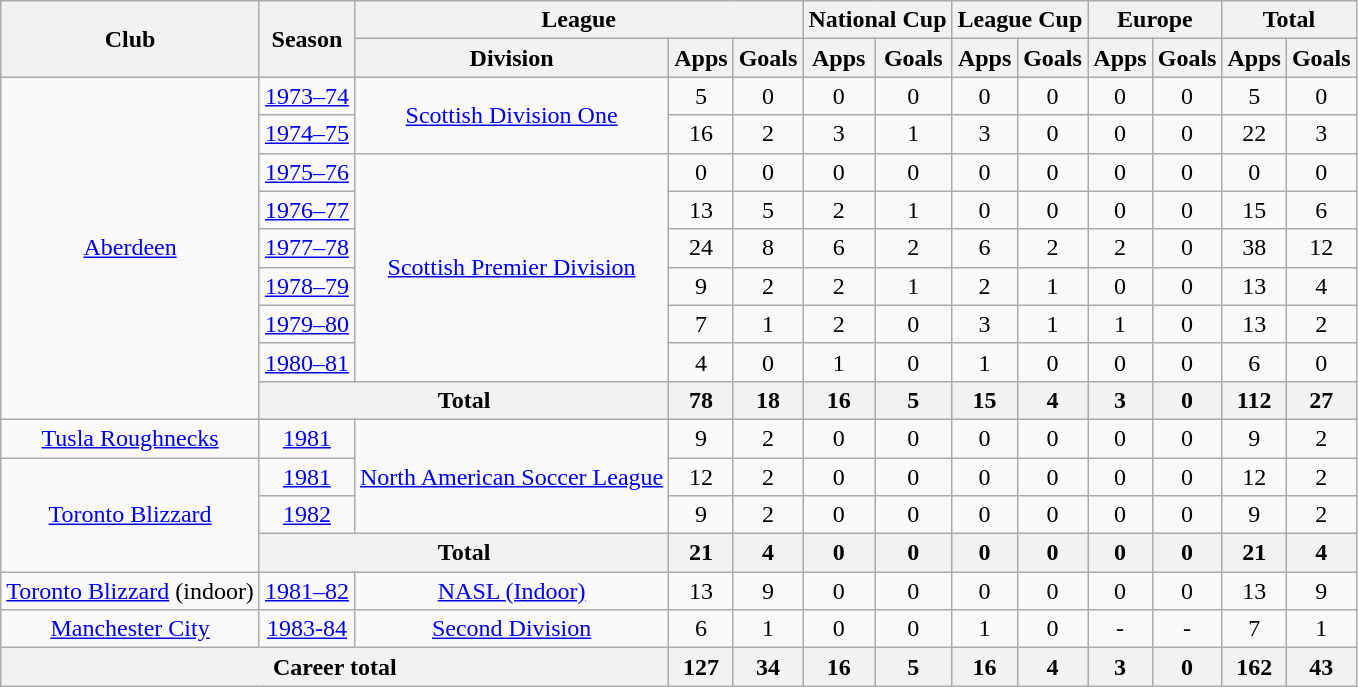<table class="wikitable" style="text-align:center">
<tr>
<th rowspan="2">Club</th>
<th rowspan="2">Season</th>
<th colspan="3">League</th>
<th colspan="2">National Cup</th>
<th colspan="2">League Cup</th>
<th colspan="2">Europe</th>
<th colspan="2">Total</th>
</tr>
<tr>
<th>Division</th>
<th>Apps</th>
<th>Goals</th>
<th>Apps</th>
<th>Goals</th>
<th>Apps</th>
<th>Goals</th>
<th>Apps</th>
<th>Goals</th>
<th>Apps</th>
<th>Goals</th>
</tr>
<tr>
<td rowspan="9"><a href='#'>Aberdeen</a></td>
<td><a href='#'>1973–74</a></td>
<td rowspan="2"><a href='#'>Scottish Division One</a></td>
<td>5</td>
<td>0</td>
<td>0</td>
<td>0</td>
<td>0</td>
<td>0</td>
<td>0</td>
<td>0</td>
<td>5</td>
<td>0</td>
</tr>
<tr>
<td><a href='#'>1974–75</a></td>
<td>16</td>
<td>2</td>
<td>3</td>
<td>1</td>
<td>3</td>
<td>0</td>
<td>0</td>
<td>0</td>
<td>22</td>
<td>3</td>
</tr>
<tr>
<td><a href='#'>1975–76</a></td>
<td rowspan="6"><a href='#'>Scottish Premier Division</a></td>
<td>0</td>
<td>0</td>
<td>0</td>
<td>0</td>
<td>0</td>
<td>0</td>
<td>0</td>
<td>0</td>
<td>0</td>
<td>0</td>
</tr>
<tr>
<td><a href='#'>1976–77</a></td>
<td>13</td>
<td>5</td>
<td>2</td>
<td>1</td>
<td>0</td>
<td>0</td>
<td>0</td>
<td>0</td>
<td>15</td>
<td>6</td>
</tr>
<tr>
<td><a href='#'>1977–78</a></td>
<td>24</td>
<td>8</td>
<td>6</td>
<td>2</td>
<td>6</td>
<td>2</td>
<td>2</td>
<td>0</td>
<td>38</td>
<td>12</td>
</tr>
<tr>
<td><a href='#'>1978–79</a></td>
<td>9</td>
<td>2</td>
<td>2</td>
<td>1</td>
<td>2</td>
<td>1</td>
<td>0</td>
<td>0</td>
<td>13</td>
<td>4</td>
</tr>
<tr>
<td><a href='#'>1979–80</a></td>
<td>7</td>
<td>1</td>
<td>2</td>
<td>0</td>
<td>3</td>
<td>1</td>
<td>1</td>
<td>0</td>
<td>13</td>
<td>2</td>
</tr>
<tr>
<td><a href='#'>1980–81</a></td>
<td>4</td>
<td>0</td>
<td>1</td>
<td>0</td>
<td>1</td>
<td>0</td>
<td>0</td>
<td>0</td>
<td>6</td>
<td>0</td>
</tr>
<tr>
<th colspan="2">Total</th>
<th>78</th>
<th>18</th>
<th>16</th>
<th>5</th>
<th>15</th>
<th>4</th>
<th>3</th>
<th>0</th>
<th>112</th>
<th>27</th>
</tr>
<tr>
<td><a href='#'>Tusla Roughnecks</a></td>
<td><a href='#'>1981</a></td>
<td rowspan="3"><a href='#'>North American Soccer League</a></td>
<td>9</td>
<td>2</td>
<td>0</td>
<td>0</td>
<td>0</td>
<td>0</td>
<td>0</td>
<td>0</td>
<td>9</td>
<td>2</td>
</tr>
<tr>
<td rowspan="3"><a href='#'>Toronto Blizzard</a></td>
<td><a href='#'>1981</a></td>
<td>12</td>
<td>2</td>
<td>0</td>
<td>0</td>
<td>0</td>
<td>0</td>
<td>0</td>
<td>0</td>
<td>12</td>
<td>2</td>
</tr>
<tr>
<td><a href='#'>1982</a></td>
<td>9</td>
<td>2</td>
<td>0</td>
<td>0</td>
<td>0</td>
<td>0</td>
<td>0</td>
<td>0</td>
<td>9</td>
<td>2</td>
</tr>
<tr>
<th colspan="2">Total</th>
<th>21</th>
<th>4</th>
<th>0</th>
<th>0</th>
<th>0</th>
<th>0</th>
<th>0</th>
<th>0</th>
<th>21</th>
<th>4</th>
</tr>
<tr>
<td><a href='#'>Toronto Blizzard</a> (indoor)</td>
<td><a href='#'>1981–82</a></td>
<td><a href='#'>NASL (Indoor)</a></td>
<td>13</td>
<td>9</td>
<td>0</td>
<td>0</td>
<td>0</td>
<td>0</td>
<td>0</td>
<td>0</td>
<td>13</td>
<td>9</td>
</tr>
<tr>
<td><a href='#'>Manchester City</a></td>
<td><a href='#'>1983-84</a></td>
<td><a href='#'>Second Division</a></td>
<td>6</td>
<td>1</td>
<td>0</td>
<td>0</td>
<td>1</td>
<td>0</td>
<td>-</td>
<td>-</td>
<td>7</td>
<td>1</td>
</tr>
<tr>
<th colspan="3">Career total</th>
<th>127</th>
<th>34</th>
<th>16</th>
<th>5</th>
<th>16</th>
<th>4</th>
<th>3</th>
<th>0</th>
<th>162</th>
<th>43</th>
</tr>
</table>
